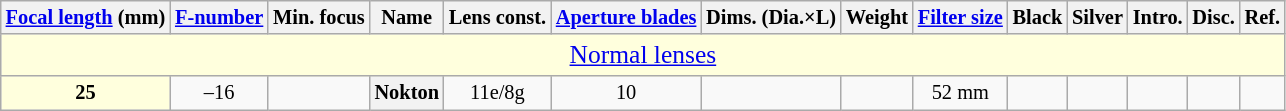<table class="wikitable sortable" style="font-size:85%;text-align:center;">
<tr>
<th><a href='#'>Focal length</a> (mm)</th>
<th><a href='#'>F-number</a></th>
<th>Min. focus</th>
<th>Name</th>
<th>Lens const.</th>
<th><a href='#'>Aperture blades</a></th>
<th>Dims. (Dia.×L)</th>
<th>Weight</th>
<th><a href='#'>Filter size</a></th>
<th>Black</th>
<th>Silver</th>
<th>Intro.</th>
<th>Disc.</th>
<th class="unsortable">Ref.</th>
</tr>
<tr>
<td colspan=14 style="background:#ffd;font-size:125%;" data-sort-value="zzz-30"><a href='#'>Normal lenses</a></td>
</tr>
<tr>
<th style="background:#ffd;">25</th>
<td>–16</td>
<td></td>
<th>Nokton</th>
<td>11e/8g</td>
<td>10</td>
<td></td>
<td></td>
<td>52 mm</td>
<td></td>
<td></td>
<td></td>
<td></td>
<td></td>
</tr>
</table>
